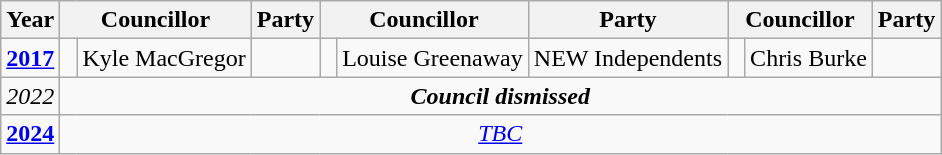<table class="wikitable">
<tr>
<th>Year</th>
<th colspan="2">Councillor</th>
<th>Party</th>
<th colspan="2">Councillor</th>
<th>Party</th>
<th colspan="2">Councillor</th>
<th>Party</th>
</tr>
<tr>
<td><strong><a href='#'>2017</a></strong></td>
<td rowspan="1" width="1px" > </td>
<td rowspan="1">Kyle MacGregor</td>
<td rowspan="1"></td>
<td rowspan="1" width="1px" > </td>
<td rowspan="1">Louise Greenaway</td>
<td rowspan="1">NEW Independents</td>
<td rowspan="1" width="1px" > </td>
<td rowspan="1">Chris Burke</td>
<td rowspan="1"></td>
</tr>
<tr>
<td><em>2022</em></td>
<td colspan=9; align=center><strong><em>Council dismissed</em></strong></td>
</tr>
<tr>
<td><strong><a href='#'>2024</a></strong></td>
<td colspan=9; align=center><em><a href='#'>TBC</a></em></td>
</tr>
</table>
